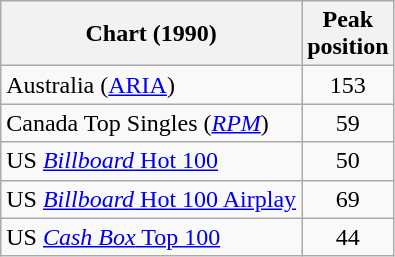<table class="wikitable sortable">
<tr>
<th align="left">Chart (1990)</th>
<th style="text-align:center;">Peak<br>position</th>
</tr>
<tr>
<td>Australia (<a href='#'>ARIA</a>)</td>
<td align="center">153</td>
</tr>
<tr>
<td align="left">Canada Top Singles (<em><a href='#'>RPM</a></em>)</td>
<td style="text-align:center;">59</td>
</tr>
<tr>
<td align="left">US <a href='#'><em>Billboard</em> Hot 100</a></td>
<td style="text-align:center;">50</td>
</tr>
<tr>
<td align="left">US <a href='#'><em>Billboard</em> Hot 100 Airplay</a></td>
<td style="text-align:center;">69</td>
</tr>
<tr>
<td align="left">US <a href='#'><em>Cash Box</em> Top 100</a></td>
<td style="text-align:center;">44</td>
</tr>
</table>
